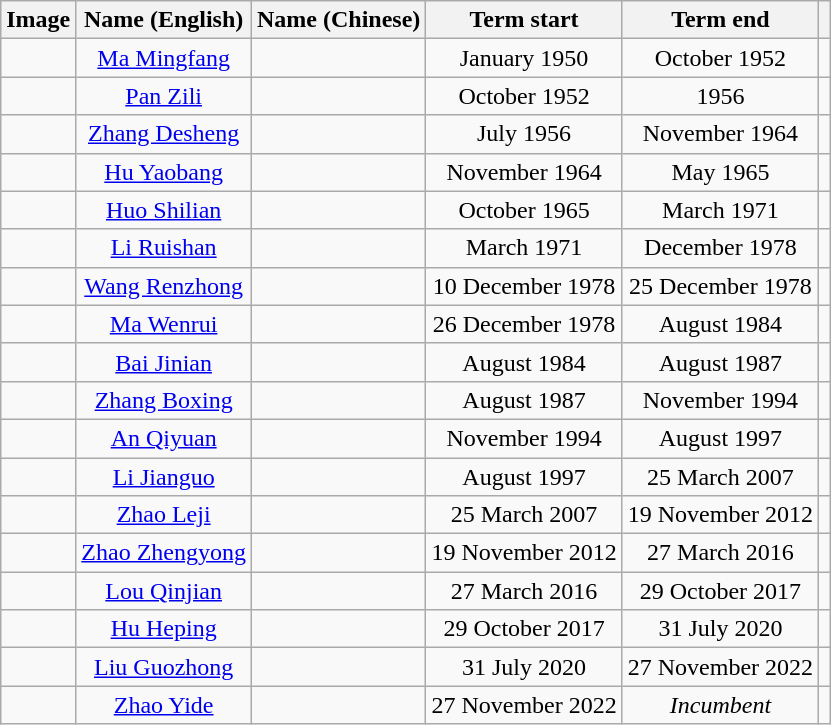<table class="wikitable" style="text-align:center">
<tr>
<th>Image</th>
<th>Name (English)</th>
<th>Name (Chinese)</th>
<th>Term start</th>
<th>Term end</th>
<th></th>
</tr>
<tr>
<td></td>
<td><a href='#'>Ma Mingfang</a></td>
<td></td>
<td>January 1950</td>
<td>October 1952</td>
<td></td>
</tr>
<tr>
<td></td>
<td><a href='#'>Pan Zili</a></td>
<td></td>
<td>October 1952</td>
<td>1956</td>
<td></td>
</tr>
<tr>
<td></td>
<td><a href='#'>Zhang Desheng</a></td>
<td></td>
<td>July 1956</td>
<td>November 1964</td>
<td></td>
</tr>
<tr>
<td></td>
<td><a href='#'>Hu Yaobang</a></td>
<td></td>
<td>November 1964</td>
<td>May 1965</td>
<td></td>
</tr>
<tr>
<td></td>
<td><a href='#'>Huo Shilian</a></td>
<td></td>
<td>October 1965</td>
<td>March 1971</td>
<td></td>
</tr>
<tr>
<td></td>
<td><a href='#'>Li Ruishan</a></td>
<td></td>
<td>March 1971</td>
<td>December 1978</td>
<td></td>
</tr>
<tr>
<td></td>
<td><a href='#'>Wang Renzhong</a></td>
<td></td>
<td>10 December 1978</td>
<td>25 December 1978</td>
<td></td>
</tr>
<tr>
<td></td>
<td><a href='#'>Ma Wenrui</a></td>
<td></td>
<td>26 December 1978</td>
<td>August 1984</td>
<td></td>
</tr>
<tr>
<td></td>
<td><a href='#'>Bai Jinian</a></td>
<td></td>
<td>August 1984</td>
<td>August 1987</td>
<td></td>
</tr>
<tr>
<td></td>
<td><a href='#'>Zhang Boxing</a></td>
<td></td>
<td>August 1987</td>
<td>November 1994</td>
<td></td>
</tr>
<tr>
<td></td>
<td><a href='#'>An Qiyuan</a></td>
<td></td>
<td>November 1994</td>
<td>August 1997</td>
<td></td>
</tr>
<tr>
<td></td>
<td><a href='#'>Li Jianguo</a></td>
<td></td>
<td>August 1997</td>
<td>25 March 2007</td>
<td></td>
</tr>
<tr>
<td></td>
<td><a href='#'>Zhao Leji</a></td>
<td></td>
<td>25 March 2007</td>
<td>19 November 2012</td>
<td></td>
</tr>
<tr>
<td></td>
<td><a href='#'>Zhao Zhengyong</a></td>
<td></td>
<td>19 November 2012</td>
<td>27 March 2016</td>
<td></td>
</tr>
<tr>
<td></td>
<td><a href='#'>Lou Qinjian</a></td>
<td></td>
<td>27 March 2016</td>
<td>29 October 2017</td>
<td></td>
</tr>
<tr>
<td></td>
<td><a href='#'>Hu Heping</a></td>
<td></td>
<td>29 October 2017</td>
<td>31 July 2020</td>
<td></td>
</tr>
<tr>
<td></td>
<td><a href='#'>Liu Guozhong</a></td>
<td></td>
<td>31 July 2020</td>
<td>27 November 2022</td>
<td></td>
</tr>
<tr>
<td></td>
<td><a href='#'>Zhao Yide</a></td>
<td></td>
<td>27 November 2022</td>
<td><em>Incumbent</em></td>
<td></td>
</tr>
</table>
